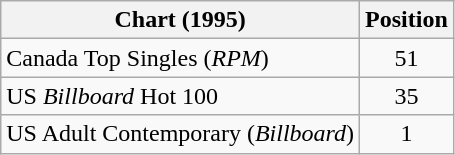<table class="wikitable sortable">
<tr>
<th>Chart (1995)</th>
<th>Position</th>
</tr>
<tr>
<td>Canada Top Singles (<em>RPM</em>)</td>
<td align="center">51</td>
</tr>
<tr>
<td>US <em>Billboard</em> Hot 100</td>
<td align="center">35</td>
</tr>
<tr>
<td>US Adult Contemporary (<em>Billboard</em>)</td>
<td align="center">1</td>
</tr>
</table>
